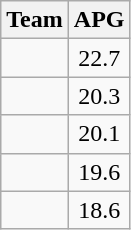<table class=wikitable>
<tr>
<th>Team</th>
<th>APG</th>
</tr>
<tr>
<td></td>
<td align=center>22.7</td>
</tr>
<tr>
<td></td>
<td align=center>20.3</td>
</tr>
<tr>
<td></td>
<td align=center>20.1</td>
</tr>
<tr>
<td></td>
<td align=center>19.6</td>
</tr>
<tr>
<td></td>
<td align=center>18.6</td>
</tr>
</table>
